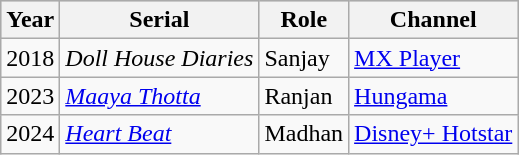<table class="wikitable sortable">
<tr style="background:#ccc; text-align:center;">
<th>Year</th>
<th>Serial</th>
<th>Role</th>
<th>Channel</th>
</tr>
<tr>
<td>2018</td>
<td><em>Doll House Diaries</em></td>
<td>Sanjay</td>
<td><a href='#'>MX Player</a></td>
</tr>
<tr>
<td>2023</td>
<td><em><a href='#'>Maaya Thotta</a></em></td>
<td>Ranjan</td>
<td><a href='#'>Hungama</a></td>
</tr>
<tr>
<td>2024</td>
<td><em><a href='#'>Heart Beat</a></em></td>
<td>Madhan</td>
<td><a href='#'>Disney+ Hotstar</a></td>
</tr>
</table>
